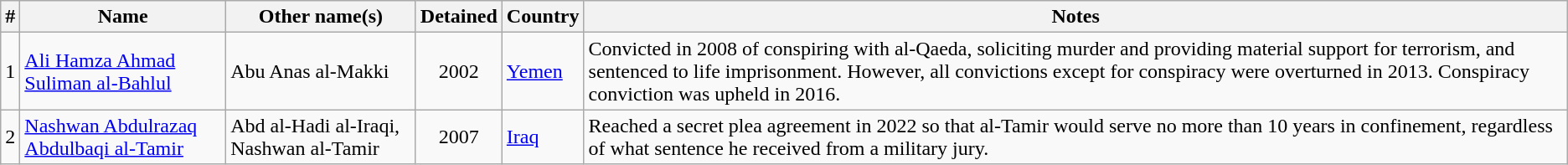<table class="wikitable sortable">
<tr>
<th>#</th>
<th>Name</th>
<th>Other name(s)</th>
<th>Detained</th>
<th>Country</th>
<th>Notes</th>
</tr>
<tr>
<td align="center">1</td>
<td><a href='#'>Ali Hamza Ahmad Suliman al-Bahlul</a></td>
<td>Abu Anas al-Makki</td>
<td align="center">2002</td>
<td><a href='#'>Yemen</a></td>
<td>Convicted in 2008 of conspiring with al-Qaeda, soliciting murder and providing material support for terrorism, and sentenced to life imprisonment. However, all convictions except for conspiracy were overturned in 2013. Conspiracy conviction was upheld in 2016.</td>
</tr>
<tr>
<td align="center">2</td>
<td><a href='#'>Nashwan Abdulrazaq Abdulbaqi al-Tamir</a></td>
<td>Abd al-Hadi al-Iraqi, Nashwan al-Tamir</td>
<td align="center">2007</td>
<td><a href='#'>Iraq</a></td>
<td>Reached a secret plea agreement in 2022 so that al-Tamir would serve no more than 10 years in confinement, regardless of what sentence he received from a military jury.</td>
</tr>
</table>
